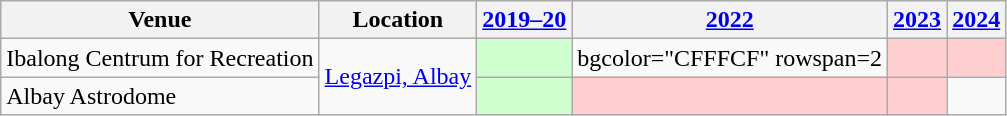<table class="wikitable sortable" style="text-align:center">
<tr>
<th>Venue</th>
<th>Location</th>
<th><a href='#'>2019–20</a></th>
<th><a href='#'>2022</a></th>
<th><a href='#'>2023</a></th>
<th><a href='#'>2024</a></th>
</tr>
<tr>
<td align=left>Ibalong Centrum for Recreation</td>
<td align=left rowspan=2><a href='#'>Legazpi, Albay</a></td>
<td bgcolor="CFFFCF"></td>
<td>bgcolor="CFFFCF" rowspan=2 </td>
<td bgcolor="FFCFCF"></td>
<td bgcolor="FFCFCF"></td>
</tr>
<tr>
<td align=left>Albay Astrodome</td>
<td bgcolor="CFFFCF"></td>
<td bgcolor="FFCFCF"></td>
<td bgcolor="FFCFCF"></td>
</tr>
</table>
